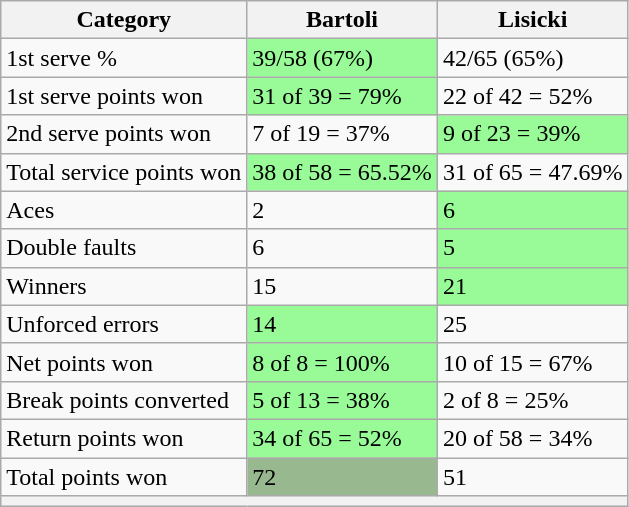<table class="wikitable">
<tr>
<th>Category</th>
<th> Bartoli</th>
<th> Lisicki</th>
</tr>
<tr>
<td>1st serve %</td>
<td bgcolor=98FB98>39/58 (67%)</td>
<td>42/65 (65%)</td>
</tr>
<tr>
<td>1st serve points won</td>
<td bgcolor=98FB98>31 of 39 = 79%</td>
<td>22 of 42 = 52%</td>
</tr>
<tr>
<td>2nd serve points won</td>
<td>7 of 19 = 37%</td>
<td bgcolor=98FB98>9 of 23 = 39%</td>
</tr>
<tr>
<td>Total service points won</td>
<td bgcolor=98FB98>38 of 58 = 65.52%</td>
<td>31 of 65 = 47.69%</td>
</tr>
<tr>
<td>Aces</td>
<td>2</td>
<td bgcolor=98FB98>6</td>
</tr>
<tr>
<td>Double faults</td>
<td>6</td>
<td bgcolor=98FB98>5</td>
</tr>
<tr>
<td>Winners</td>
<td>15</td>
<td bgcolor=98FB98>21</td>
</tr>
<tr>
<td>Unforced errors</td>
<td bgcolor=98FB98>14</td>
<td>25</td>
</tr>
<tr>
<td>Net points won</td>
<td bgcolor=98FB98>8 of 8 = 100%</td>
<td>10 of 15 = 67%</td>
</tr>
<tr>
<td>Break points converted</td>
<td bgcolor=98FB98>5 of 13 = 38%</td>
<td>2 of 8 = 25%</td>
</tr>
<tr>
<td>Return points won</td>
<td bgcolor=98FB98>34 of 65 = 52%</td>
<td>20 of 58 = 34%</td>
</tr>
<tr>
<td>Total points won</td>
<td bgcolor=98FB989>72</td>
<td>51</td>
</tr>
<tr>
<th colspan=3></th>
</tr>
</table>
